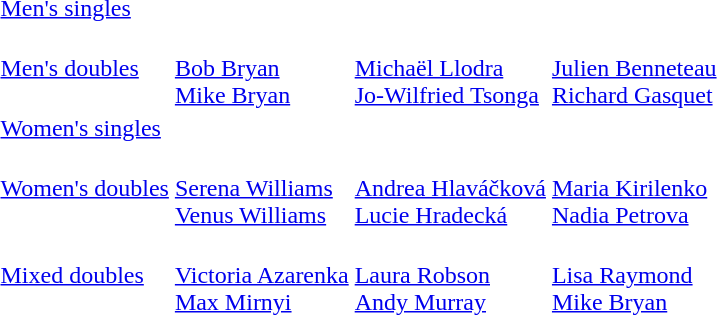<table>
<tr>
<td><a href='#'>Men's singles</a></td>
<td></td>
<td></td>
<td></td>
</tr>
<tr>
<td><a href='#'>Men's doubles</a></td>
<td><br><a href='#'>Bob Bryan</a> <br><a href='#'>Mike Bryan</a></td>
<td><br><a href='#'>Michaël Llodra</a><br><a href='#'>Jo-Wilfried Tsonga</a></td>
<td><br><a href='#'>Julien Benneteau</a> <br><a href='#'>Richard Gasquet</a></td>
</tr>
<tr>
<td><a href='#'>Women's singles</a></td>
<td></td>
<td></td>
<td></td>
</tr>
<tr>
<td><a href='#'>Women's doubles</a></td>
<td><br><a href='#'>Serena Williams</a> <br><a href='#'>Venus Williams</a></td>
<td><br><a href='#'>Andrea Hlaváčková</a> <br><a href='#'>Lucie Hradecká</a></td>
<td><br><a href='#'>Maria Kirilenko</a><br><a href='#'>Nadia Petrova</a></td>
</tr>
<tr>
<td><a href='#'>Mixed doubles</a></td>
<td><br><a href='#'>Victoria Azarenka</a><br><a href='#'>Max Mirnyi</a></td>
<td><br><a href='#'>Laura Robson</a><br><a href='#'>Andy Murray</a></td>
<td><br><a href='#'>Lisa Raymond</a><br><a href='#'>Mike Bryan</a></td>
</tr>
</table>
